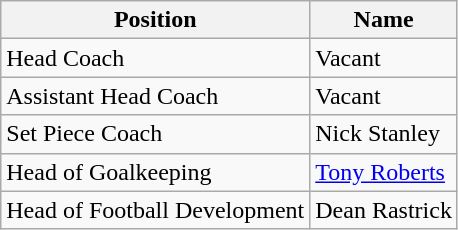<table class="wikitable" style="text-align: left">
<tr>
<th>Position</th>
<th>Name</th>
</tr>
<tr>
<td>Head Coach</td>
<td>Vacant</td>
</tr>
<tr>
<td>Assistant Head Coach</td>
<td>Vacant</td>
</tr>
<tr>
<td>Set Piece Coach</td>
<td> Nick Stanley</td>
</tr>
<tr>
<td>Head of Goalkeeping</td>
<td> <a href='#'>Tony Roberts</a></td>
</tr>
<tr>
<td>Head of Football Development</td>
<td> Dean Rastrick</td>
</tr>
</table>
